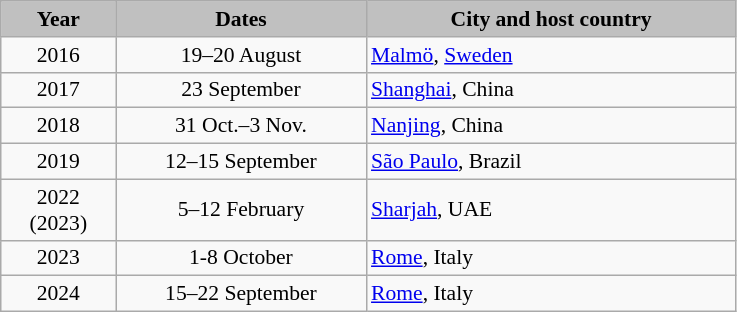<table class=wikitable style="font-size:90%;">
<tr>
<th style="width: 70px; background-color:#C0C0C0">Year</th>
<th style="width: 160px; background-color:#C0C0C0">Dates</th>
<th style="width: 240px; background-color:#C0C0C0">City and host country</th>
</tr>
<tr>
<td style="text-align:center">2016</td>
<td style="text-align:center">19–20 August</td>
<td> <a href='#'>Malmö</a>, <a href='#'>Sweden</a></td>
</tr>
<tr>
<td style="text-align:center">2017</td>
<td style="text-align:center">23 September</td>
<td> <a href='#'>Shanghai</a>, China</td>
</tr>
<tr>
<td style="text-align:center">2018</td>
<td style="text-align:center">31 Oct.–3 Nov.</td>
<td> <a href='#'>Nanjing</a>, China</td>
</tr>
<tr>
<td style="text-align:center">2019</td>
<td style="text-align:center">12–15 September</td>
<td> <a href='#'>São Paulo</a>, Brazil</td>
</tr>
<tr>
<td style="text-align:center">2022<br>(2023)</td>
<td style="text-align:center">5–12 February</td>
<td> <a href='#'>Sharjah</a>, UAE</td>
</tr>
<tr>
<td style="text-align:center">2023</td>
<td style="text-align:center">1-8 October</td>
<td> <a href='#'>Rome</a>, Italy</td>
</tr>
<tr>
<td style="text-align:center">2024</td>
<td style="text-align:center">15–22 September</td>
<td> <a href='#'>Rome</a>, Italy</td>
</tr>
</table>
